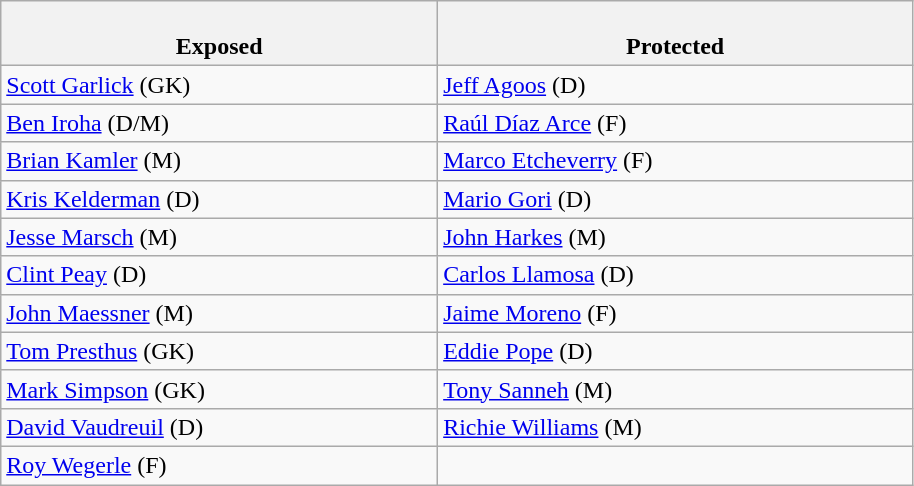<table class="wikitable">
<tr>
<th style="width:23%"><br>Exposed</th>
<th style="width:25%"><br>Protected</th>
</tr>
<tr>
<td><a href='#'>Scott Garlick</a> (GK)</td>
<td><a href='#'>Jeff Agoos</a> (D)</td>
</tr>
<tr>
<td><a href='#'>Ben Iroha</a> (D/M)</td>
<td><a href='#'>Raúl Díaz Arce</a> (F)</td>
</tr>
<tr>
<td><a href='#'>Brian Kamler</a> (M)</td>
<td><a href='#'>Marco Etcheverry</a> (F)</td>
</tr>
<tr>
<td><a href='#'>Kris Kelderman</a> (D)</td>
<td><a href='#'>Mario Gori</a> (D)</td>
</tr>
<tr>
<td><a href='#'>Jesse Marsch</a> (M)</td>
<td><a href='#'>John Harkes</a> (M)</td>
</tr>
<tr>
<td><a href='#'>Clint Peay</a> (D)</td>
<td><a href='#'>Carlos Llamosa</a> (D)</td>
</tr>
<tr>
<td><a href='#'>John Maessner</a> (M)</td>
<td><a href='#'>Jaime Moreno</a> (F)</td>
</tr>
<tr>
<td><a href='#'>Tom Presthus</a> (GK)</td>
<td><a href='#'>Eddie Pope</a> (D)</td>
</tr>
<tr>
<td><a href='#'>Mark Simpson</a> (GK)</td>
<td><a href='#'>Tony Sanneh</a> (M)</td>
</tr>
<tr>
<td><a href='#'>David Vaudreuil</a> (D)</td>
<td><a href='#'>Richie Williams</a> (M)</td>
</tr>
<tr>
<td><a href='#'>Roy Wegerle</a> (F)</td>
<td></td>
</tr>
</table>
